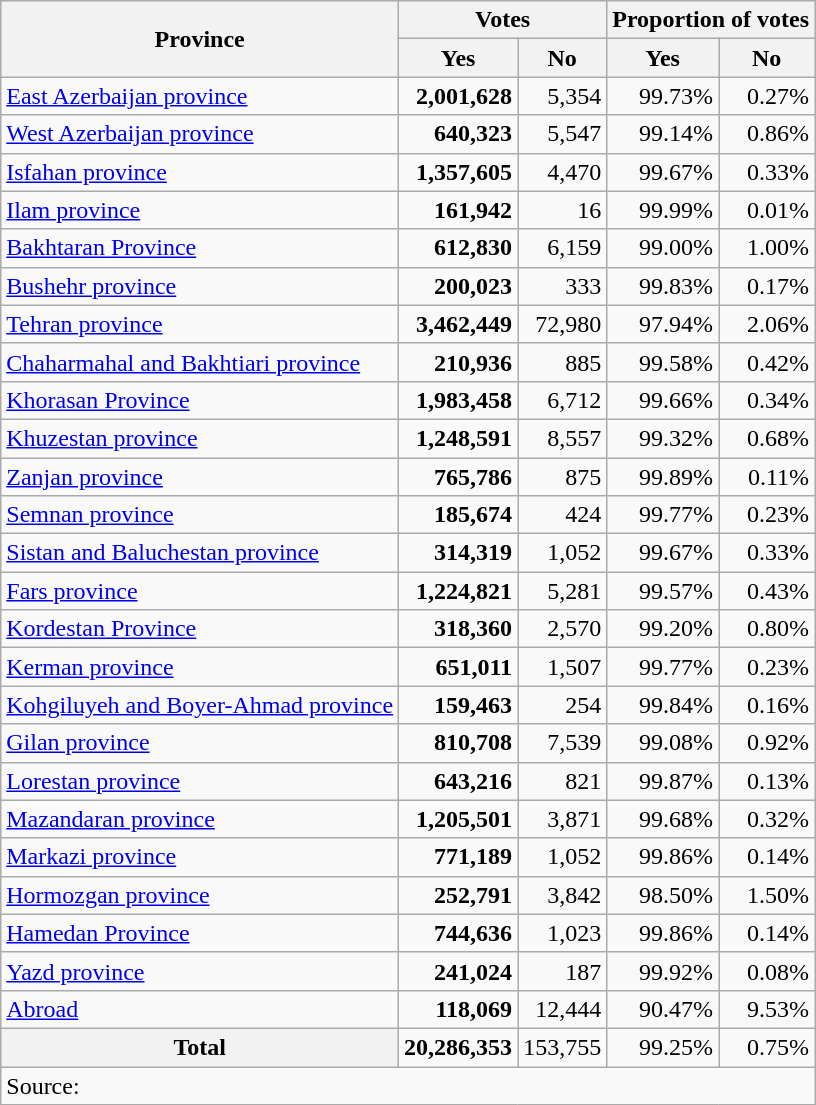<table class="wikitable sortable">
<tr>
<th rowspan=2>Province</th>
<th colspan=2>Votes</th>
<th colspan=2>Proportion of votes</th>
</tr>
<tr>
<th>Yes</th>
<th>No</th>
<th>Yes</th>
<th>No</th>
</tr>
<tr>
<td><a href='#'>East Azerbaijan province</a></td>
<td style="text-align: right;"><strong>2,001,628</strong></td>
<td style="text-align: right;">5,354</td>
<td style="text-align: right;">99.73%</td>
<td style="text-align: right;">0.27%</td>
</tr>
<tr>
<td><a href='#'>West Azerbaijan province</a></td>
<td style="text-align: right;"><strong>640,323</strong></td>
<td style="text-align: right;">5,547</td>
<td style="text-align: right;">99.14%</td>
<td style="text-align: right;">0.86%</td>
</tr>
<tr>
<td><a href='#'>Isfahan province</a></td>
<td style="text-align: right;"><strong>1,357,605</strong></td>
<td style="text-align: right;">4,470</td>
<td style="text-align: right;">99.67%</td>
<td style="text-align: right;">0.33%</td>
</tr>
<tr>
<td><a href='#'>Ilam province</a></td>
<td style="text-align: right;"><strong>161,942</strong></td>
<td style="text-align: right;">16</td>
<td style="text-align: right;">99.99%</td>
<td style="text-align: right;">0.01%</td>
</tr>
<tr>
<td><a href='#'>Bakhtaran Province</a></td>
<td style="text-align: right;"><strong>612,830</strong></td>
<td style="text-align: right;">6,159</td>
<td style="text-align: right;">99.00%</td>
<td style="text-align: right;">1.00%</td>
</tr>
<tr>
<td><a href='#'>Bushehr province</a></td>
<td style="text-align: right;"><strong>200,023</strong></td>
<td style="text-align: right;">333</td>
<td style="text-align: right;">99.83%</td>
<td style="text-align: right;">0.17%</td>
</tr>
<tr>
<td><a href='#'>Tehran province</a></td>
<td style="text-align: right;"><strong>3,462,449</strong></td>
<td style="text-align: right;">72,980</td>
<td style="text-align: right;">97.94%</td>
<td style="text-align: right;">2.06%</td>
</tr>
<tr>
<td><a href='#'>Chaharmahal and Bakhtiari province</a></td>
<td style="text-align: right;"><strong>210,936</strong></td>
<td style="text-align: right;">885</td>
<td style="text-align: right;">99.58%</td>
<td style="text-align: right;">0.42%</td>
</tr>
<tr>
<td><a href='#'>Khorasan Province</a></td>
<td style="text-align: right;"><strong>1,983,458</strong></td>
<td style="text-align: right;">6,712</td>
<td style="text-align: right;">99.66%</td>
<td style="text-align: right;">0.34%</td>
</tr>
<tr>
<td><a href='#'>Khuzestan province</a></td>
<td style="text-align: right;"><strong>1,248,591</strong></td>
<td style="text-align: right;">8,557</td>
<td style="text-align: right;">99.32%</td>
<td style="text-align: right;">0.68%</td>
</tr>
<tr>
<td><a href='#'>Zanjan province</a></td>
<td style="text-align: right;"><strong>765,786</strong></td>
<td style="text-align: right;">875</td>
<td style="text-align: right;">99.89%</td>
<td style="text-align: right;">0.11%</td>
</tr>
<tr>
<td><a href='#'>Semnan province</a></td>
<td style="text-align: right;"><strong>185,674</strong></td>
<td style="text-align: right;">424</td>
<td style="text-align: right;">99.77%</td>
<td style="text-align: right;">0.23%</td>
</tr>
<tr>
<td><a href='#'>Sistan and Baluchestan province</a></td>
<td style="text-align: right;"><strong>314,319</strong></td>
<td style="text-align: right;">1,052</td>
<td style="text-align: right;">99.67%</td>
<td style="text-align: right;">0.33%</td>
</tr>
<tr>
<td><a href='#'>Fars province</a></td>
<td style="text-align: right;"><strong>1,224,821</strong></td>
<td style="text-align: right;">5,281</td>
<td style="text-align: right;">99.57%</td>
<td style="text-align: right;">0.43%</td>
</tr>
<tr>
<td><a href='#'>Kordestan Province</a></td>
<td style="text-align: right;"><strong>318,360</strong></td>
<td style="text-align: right;">2,570</td>
<td style="text-align: right;">99.20%</td>
<td style="text-align: right;">0.80%</td>
</tr>
<tr>
<td><a href='#'>Kerman province</a></td>
<td style="text-align: right;"><strong>651,011</strong></td>
<td style="text-align: right;">1,507</td>
<td style="text-align: right;">99.77%</td>
<td style="text-align: right;">0.23%</td>
</tr>
<tr>
<td><a href='#'>Kohgiluyeh and Boyer-Ahmad province</a></td>
<td style="text-align: right;"><strong>159,463</strong></td>
<td style="text-align: right;">254</td>
<td style="text-align: right;">99.84%</td>
<td style="text-align: right;">0.16%</td>
</tr>
<tr>
<td><a href='#'>Gilan province</a></td>
<td style="text-align: right;"><strong>810,708</strong></td>
<td style="text-align: right;">7,539</td>
<td style="text-align: right;">99.08%</td>
<td style="text-align: right;">0.92%</td>
</tr>
<tr>
<td><a href='#'>Lorestan province</a></td>
<td style="text-align: right;"><strong>643,216</strong></td>
<td style="text-align: right;">821</td>
<td style="text-align: right;">99.87%</td>
<td style="text-align: right;">0.13%</td>
</tr>
<tr>
<td><a href='#'>Mazandaran province</a></td>
<td style="text-align: right;"><strong>1,205,501</strong></td>
<td style="text-align: right;">3,871</td>
<td style="text-align: right;">99.68%</td>
<td style="text-align: right;">0.32%</td>
</tr>
<tr>
<td><a href='#'>Markazi province</a></td>
<td style="text-align: right;"><strong>771,189</strong></td>
<td style="text-align: right;">1,052</td>
<td style="text-align: right;">99.86%</td>
<td style="text-align: right;">0.14%</td>
</tr>
<tr>
<td><a href='#'>Hormozgan province</a></td>
<td style="text-align: right;"><strong>252,791</strong></td>
<td style="text-align: right;">3,842</td>
<td style="text-align: right;">98.50%</td>
<td style="text-align: right;">1.50%</td>
</tr>
<tr>
<td><a href='#'>Hamedan Province</a></td>
<td style="text-align: right;"><strong>744,636</strong></td>
<td style="text-align: right;">1,023</td>
<td style="text-align: right;">99.86%</td>
<td style="text-align: right;">0.14%</td>
</tr>
<tr>
<td><a href='#'>Yazd province</a></td>
<td style="text-align: right;"><strong>241,024</strong></td>
<td style="text-align: right;">187</td>
<td style="text-align: right;">99.92%</td>
<td style="text-align: right;">0.08%</td>
</tr>
<tr>
<td><a href='#'>Abroad</a></td>
<td style="text-align: right;"><strong>118,069</strong></td>
<td style="text-align: right;">12,444</td>
<td style="text-align: right;">90.47%</td>
<td style="text-align: right;">9.53%</td>
</tr>
<tr>
<th>Total</th>
<td style="text-align: right;"><strong>20,286,353</strong></td>
<td style="text-align: right;">153,755</td>
<td style="text-align: right;">99.25%</td>
<td style="text-align: right;">0.75%</td>
</tr>
<tr>
<td colspan=5>Source: </td>
</tr>
</table>
